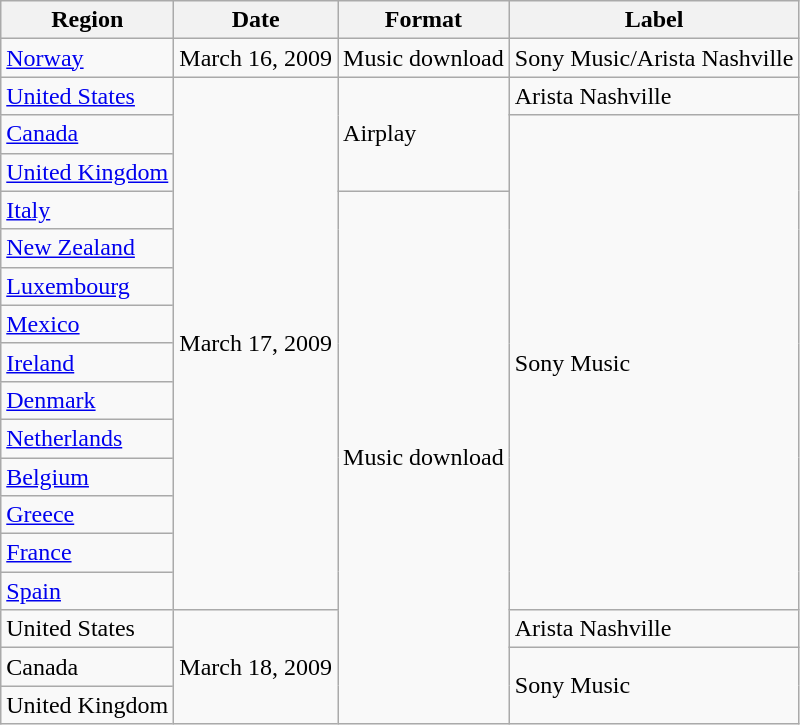<table class="wikitable">
<tr>
<th>Region</th>
<th>Date</th>
<th>Format</th>
<th>Label</th>
</tr>
<tr>
<td><a href='#'>Norway</a></td>
<td>March 16, 2009</td>
<td>Music download</td>
<td>Sony Music/Arista Nashville</td>
</tr>
<tr>
<td><a href='#'>United States</a></td>
<td rowspan="14">March 17, 2009</td>
<td rowspan="3">Airplay</td>
<td>Arista Nashville</td>
</tr>
<tr>
<td><a href='#'>Canada</a></td>
<td rowspan="13">Sony Music</td>
</tr>
<tr>
<td><a href='#'>United Kingdom</a></td>
</tr>
<tr>
<td><a href='#'>Italy</a></td>
<td rowspan="14">Music download</td>
</tr>
<tr>
<td><a href='#'>New Zealand</a></td>
</tr>
<tr>
<td><a href='#'>Luxembourg</a></td>
</tr>
<tr>
<td><a href='#'>Mexico</a></td>
</tr>
<tr>
<td><a href='#'>Ireland</a></td>
</tr>
<tr>
<td><a href='#'>Denmark</a></td>
</tr>
<tr>
<td><a href='#'>Netherlands</a></td>
</tr>
<tr>
<td><a href='#'>Belgium</a></td>
</tr>
<tr>
<td><a href='#'>Greece</a></td>
</tr>
<tr>
<td><a href='#'>France</a></td>
</tr>
<tr>
<td><a href='#'>Spain</a></td>
</tr>
<tr>
<td>United States</td>
<td rowspan="3">March 18, 2009</td>
<td>Arista Nashville</td>
</tr>
<tr>
<td>Canada</td>
<td rowspan="2">Sony Music</td>
</tr>
<tr>
<td>United Kingdom</td>
</tr>
</table>
